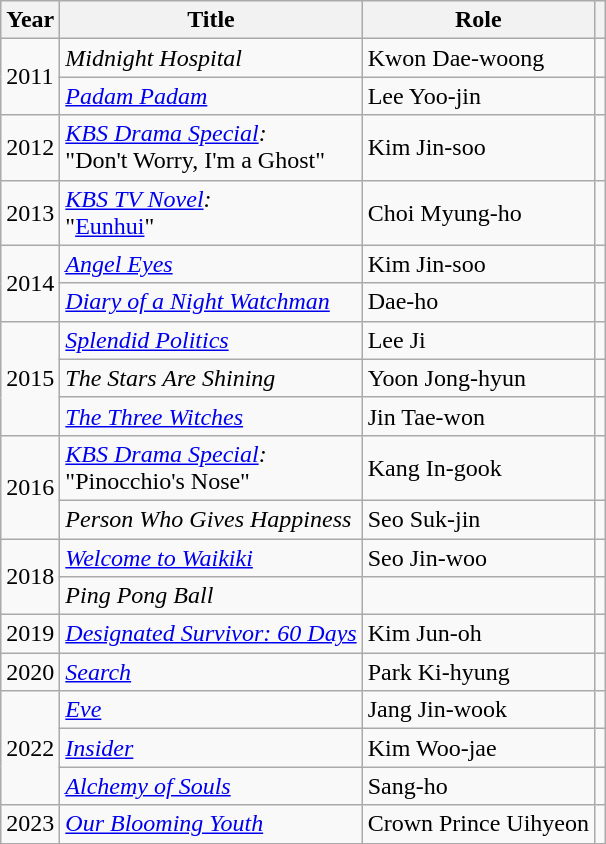<table class="wikitable">
<tr>
<th>Year</th>
<th>Title</th>
<th>Role</th>
<th scope="col" class="unsortable"></th>
</tr>
<tr>
<td rowspan=2>2011</td>
<td><em>Midnight Hospital</em></td>
<td>Kwon Dae-woong</td>
<td></td>
</tr>
<tr>
<td><em><a href='#'>Padam Padam</a></em></td>
<td>Lee Yoo-jin</td>
<td></td>
</tr>
<tr>
<td>2012</td>
<td><em><a href='#'>KBS Drama Special</a>:</em><br> "Don't Worry, I'm a Ghost"</td>
<td>Kim Jin-soo</td>
<td></td>
</tr>
<tr>
<td>2013</td>
<td><em><a href='#'>KBS TV Novel</a>:</em> <br>"<a href='#'>Eunhui</a>"</td>
<td>Choi Myung-ho</td>
<td></td>
</tr>
<tr>
<td rowspan="2">2014</td>
<td><em><a href='#'>Angel Eyes</a></em></td>
<td>Kim Jin-soo</td>
<td></td>
</tr>
<tr>
<td><em><a href='#'>Diary of a Night Watchman</a></em></td>
<td>Dae-ho</td>
<td></td>
</tr>
<tr>
<td rowspan=3>2015</td>
<td><em><a href='#'>Splendid Politics</a></em></td>
<td>Lee Ji</td>
<td></td>
</tr>
<tr>
<td><em>The Stars Are Shining</em></td>
<td>Yoon Jong-hyun</td>
<td></td>
</tr>
<tr>
<td><em><a href='#'>The Three Witches</a></em></td>
<td>Jin Tae-won</td>
<td></td>
</tr>
<tr>
<td rowspan=2>2016</td>
<td><em><a href='#'>KBS Drama Special</a>:</em> <br>"Pinocchio's Nose"</td>
<td>Kang In-gook</td>
<td></td>
</tr>
<tr>
<td><em>Person Who Gives Happiness</em></td>
<td>Seo Suk-jin</td>
<td></td>
</tr>
<tr>
<td rowspan=2>2018</td>
<td><em><a href='#'>Welcome to Waikiki</a></em></td>
<td>Seo Jin-woo</td>
<td></td>
</tr>
<tr>
<td><em>Ping Pong Ball</em></td>
<td></td>
<td></td>
</tr>
<tr>
<td>2019</td>
<td><em><a href='#'>Designated Survivor: 60 Days</a></em></td>
<td>Kim Jun-oh</td>
<td></td>
</tr>
<tr>
<td>2020</td>
<td><a href='#'><em>Search</em></a></td>
<td>Park Ki-hyung</td>
<td></td>
</tr>
<tr>
<td rowspan="3">2022</td>
<td><a href='#'><em>Eve</em></a></td>
<td>Jang Jin-wook</td>
<td></td>
</tr>
<tr>
<td><em><a href='#'>Insider</a></em></td>
<td>Kim Woo-jae</td>
<td></td>
</tr>
<tr>
<td><em><a href='#'>Alchemy of Souls</a></em></td>
<td>Sang-ho</td>
<td></td>
</tr>
<tr>
<td>2023</td>
<td><em><a href='#'>Our Blooming Youth</a></em></td>
<td>Crown Prince Uihyeon</td>
<td></td>
</tr>
</table>
